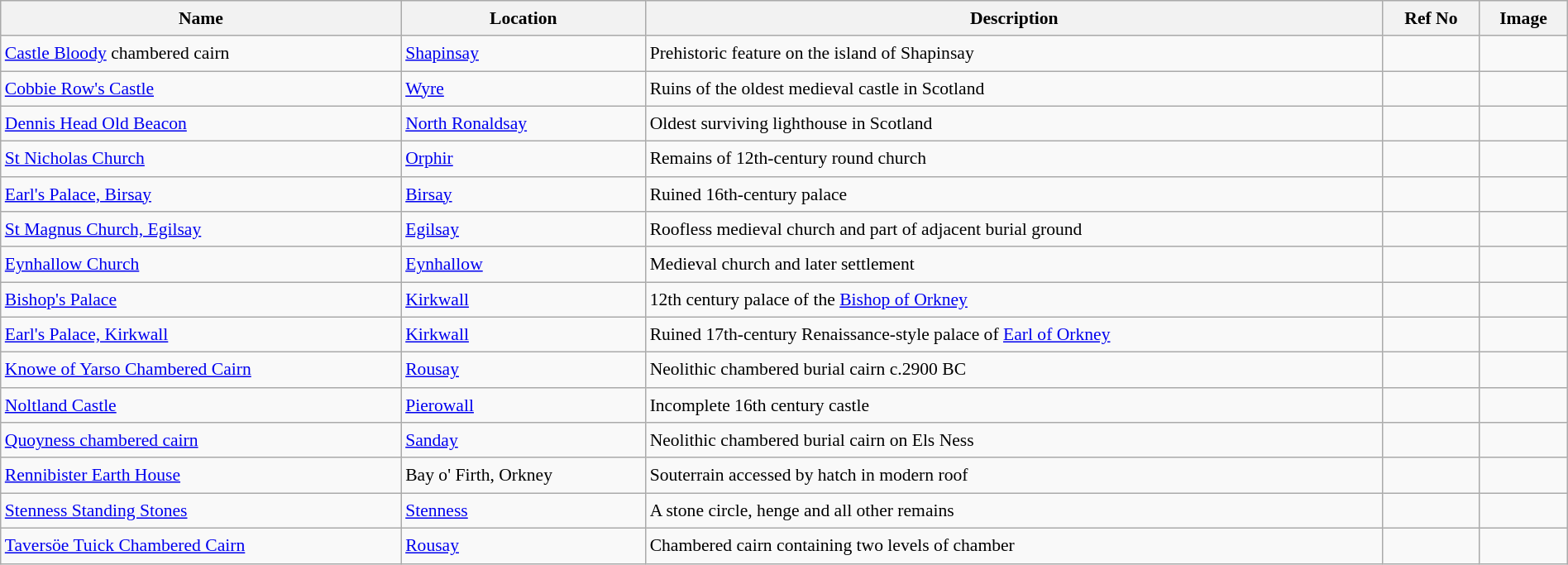<table class="wikitable sortable" style="font-size: 90%;width:100%;border:0px;text-align:left;line-height:150%;">
<tr>
<th>Name</th>
<th>Location</th>
<th class="unsortable">Description</th>
<th>Ref No</th>
<th class="unsortable">Image</th>
</tr>
<tr>
<td><a href='#'>Castle Bloody</a> chambered cairn</td>
<td><a href='#'>Shapinsay</a></td>
<td>Prehistoric feature on the island of Shapinsay</td>
<td></td>
<td></td>
</tr>
<tr>
<td><a href='#'>Cobbie Row's Castle</a></td>
<td><a href='#'>Wyre</a></td>
<td>Ruins of the oldest medieval castle in Scotland</td>
<td></td>
<td></td>
</tr>
<tr>
<td><a href='#'>Dennis Head Old Beacon</a></td>
<td><a href='#'>North Ronaldsay</a></td>
<td>Oldest surviving lighthouse in Scotland</td>
<td></td>
<td></td>
</tr>
<tr>
<td><a href='#'>St Nicholas Church</a></td>
<td><a href='#'>Orphir</a></td>
<td>Remains of 12th-century round church</td>
<td></td>
<td></td>
</tr>
<tr>
<td><a href='#'>Earl's Palace, Birsay</a></td>
<td><a href='#'>Birsay</a></td>
<td>Ruined 16th-century palace</td>
<td></td>
<td></td>
</tr>
<tr>
<td><a href='#'>St Magnus Church, Egilsay</a></td>
<td><a href='#'>Egilsay</a></td>
<td>Roofless medieval church and part of adjacent burial ground</td>
<td></td>
<td></td>
</tr>
<tr>
<td><a href='#'>Eynhallow Church</a></td>
<td><a href='#'>Eynhallow</a></td>
<td>Medieval church and later settlement</td>
<td></td>
<td></td>
</tr>
<tr>
<td><a href='#'>Bishop's Palace</a></td>
<td><a href='#'>Kirkwall</a></td>
<td>12th century palace of the <a href='#'>Bishop of Orkney</a></td>
<td></td>
<td></td>
</tr>
<tr>
<td><a href='#'>Earl's Palace, Kirkwall</a></td>
<td><a href='#'>Kirkwall</a></td>
<td>Ruined 17th-century Renaissance-style palace of <a href='#'>Earl of Orkney</a></td>
<td></td>
<td></td>
</tr>
<tr>
<td><a href='#'>Knowe of Yarso Chambered Cairn</a></td>
<td><a href='#'>Rousay</a></td>
<td>Neolithic chambered burial cairn c.2900 BC</td>
<td></td>
<td></td>
</tr>
<tr>
<td><a href='#'>Noltland Castle</a></td>
<td><a href='#'>Pierowall</a></td>
<td>Incomplete 16th century castle</td>
<td></td>
<td></td>
</tr>
<tr>
<td><a href='#'>Quoyness chambered cairn</a></td>
<td><a href='#'>Sanday</a></td>
<td>Neolithic chambered burial cairn on Els Ness</td>
<td></td>
<td></td>
</tr>
<tr>
<td><a href='#'>Rennibister Earth House</a></td>
<td>Bay o' Firth, Orkney</td>
<td>Souterrain accessed by hatch in modern roof</td>
<td></td>
<td></td>
</tr>
<tr>
<td><a href='#'>Stenness Standing Stones</a></td>
<td><a href='#'>Stenness</a></td>
<td>A stone circle, henge and all other remains</td>
<td></td>
<td></td>
</tr>
<tr>
<td><a href='#'>Taversöe Tuick Chambered Cairn</a></td>
<td><a href='#'>Rousay</a></td>
<td>Chambered cairn containing two levels of chamber</td>
<td></td>
<td></td>
</tr>
</table>
